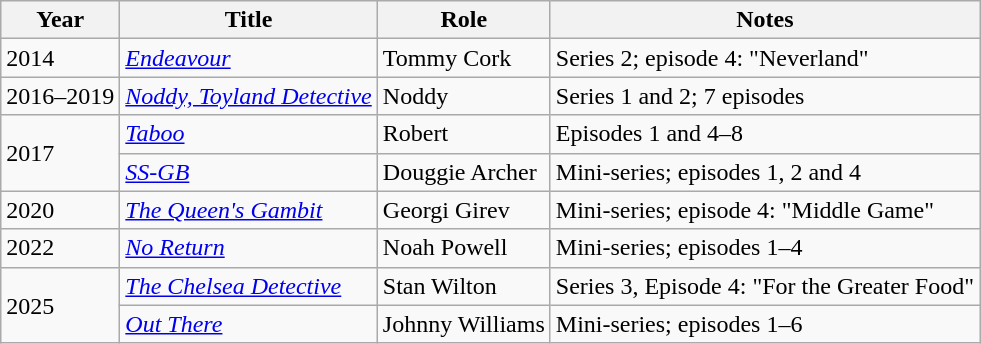<table class="wikitable sortable">
<tr>
<th>Year</th>
<th>Title</th>
<th>Role</th>
<th>Notes</th>
</tr>
<tr>
<td>2014</td>
<td><em><a href='#'>Endeavour</a></em></td>
<td>Tommy Cork</td>
<td>Series 2; episode 4: "Neverland"</td>
</tr>
<tr>
<td>2016–2019</td>
<td><em><a href='#'>Noddy, Toyland Detective</a></em></td>
<td>Noddy</td>
<td>Series 1 and 2; 7 episodes</td>
</tr>
<tr>
<td rowspan="2">2017</td>
<td><em><a href='#'>Taboo</a></em></td>
<td>Robert</td>
<td>Episodes 1 and 4–8</td>
</tr>
<tr>
<td><em><a href='#'>SS-GB</a></em></td>
<td>Douggie Archer</td>
<td>Mini-series; episodes 1, 2 and 4</td>
</tr>
<tr>
<td>2020</td>
<td><em><a href='#'>The Queen's Gambit</a></em></td>
<td>Georgi Girev</td>
<td>Mini-series; episode 4: "Middle Game"</td>
</tr>
<tr>
<td>2022</td>
<td><em><a href='#'>No Return</a></em></td>
<td>Noah Powell</td>
<td>Mini-series; episodes 1–4</td>
</tr>
<tr>
<td rowspan="2">2025</td>
<td><em><a href='#'>The Chelsea Detective</a></em></td>
<td>Stan Wilton</td>
<td>Series 3, Episode 4: "For the Greater Food"</td>
</tr>
<tr>
<td><em><a href='#'>Out There</a></em></td>
<td>Johnny Williams</td>
<td>Mini-series; episodes 1–6</td>
</tr>
</table>
